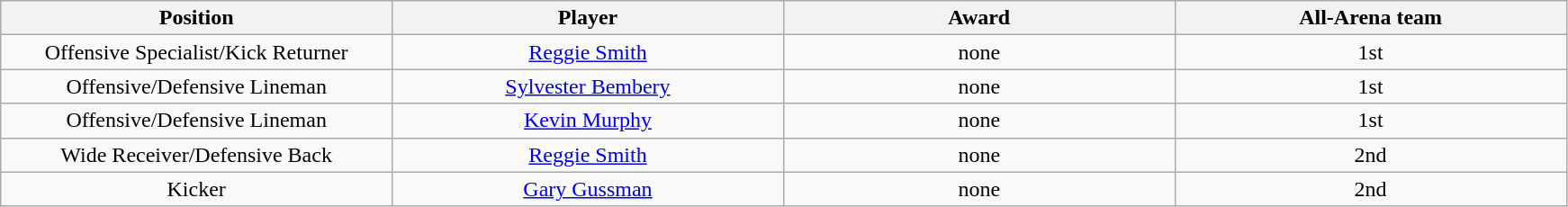<table class="wikitable sortable">
<tr>
<th bgcolor="#DDDDFF" width="20%">Position</th>
<th bgcolor="#DDDDFF" width="20%">Player</th>
<th bgcolor="#DDDDFF" width="20%">Award</th>
<th bgcolor="#DDDDFF" width="20%">All-Arena team</th>
</tr>
<tr align="center">
<td>Offensive Specialist/Kick Returner</td>
<td><a href='#'>Reggie Smith</a></td>
<td>none</td>
<td>1st</td>
</tr>
<tr align="center">
<td>Offensive/Defensive Lineman</td>
<td><a href='#'>Sylvester Bembery</a></td>
<td>none</td>
<td>1st</td>
</tr>
<tr align="center">
<td>Offensive/Defensive Lineman</td>
<td><a href='#'>Kevin Murphy</a></td>
<td>none</td>
<td>1st</td>
</tr>
<tr align="center">
<td>Wide Receiver/Defensive Back</td>
<td><a href='#'>Reggie Smith</a></td>
<td>none</td>
<td>2nd</td>
</tr>
<tr align="center">
<td>Kicker</td>
<td><a href='#'>Gary Gussman</a></td>
<td>none</td>
<td>2nd</td>
</tr>
</table>
